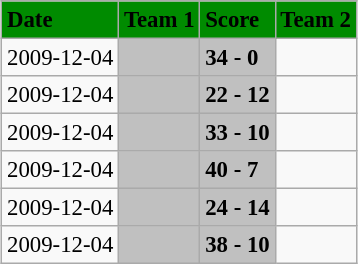<table class="wikitable" style="margin:0.5em auto; font-size:95%">
<tr bgcolor="#008B00">
<td><strong>Date</strong></td>
<td><strong>Team 1</strong></td>
<td><strong>Score</strong></td>
<td><strong>Team 2</strong></td>
</tr>
<tr>
<td>2009-12-04</td>
<td bgcolor="silver"><strong></strong></td>
<td bgcolor="silver"><strong>34 - 0</strong></td>
<td></td>
</tr>
<tr>
<td>2009-12-04</td>
<td bgcolor="silver"><strong></strong></td>
<td bgcolor="silver"><strong>22 - 12</strong></td>
<td></td>
</tr>
<tr>
<td>2009-12-04</td>
<td bgcolor="silver"><strong></strong></td>
<td bgcolor="silver"><strong>33 - 10</strong></td>
<td></td>
</tr>
<tr>
<td>2009-12-04</td>
<td bgcolor="silver"><strong></strong></td>
<td bgcolor="silver"><strong>40 - 7</strong></td>
<td></td>
</tr>
<tr>
<td>2009-12-04</td>
<td bgcolor="silver"><strong></strong></td>
<td bgcolor="silver"><strong>24 - 14</strong></td>
<td></td>
</tr>
<tr>
<td>2009-12-04</td>
<td bgcolor="silver"><strong></strong></td>
<td bgcolor="silver"><strong>38 - 10</strong></td>
<td></td>
</tr>
</table>
